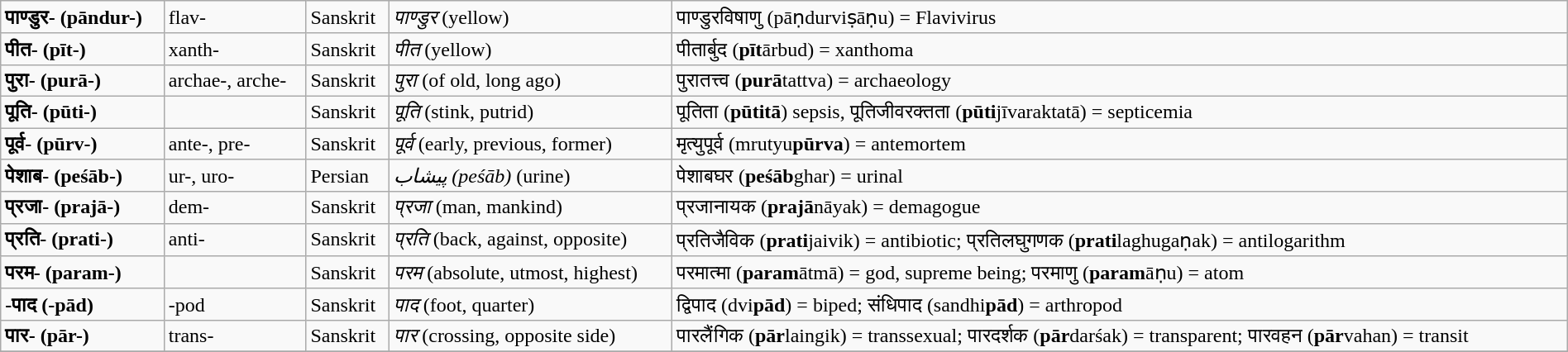<table class="wikitable sortable" width="100%">
<tr>
<td><strong>पाण्डुर- (pāndur-)</strong></td>
<td>flav-</td>
<td>Sanskrit</td>
<td><em>पाण्डुर</em> (yellow)</td>
<td>पाण्डुरविषाणु (pāṇdurviṣāṇu) = Flavivirus</td>
</tr>
<tr>
<td><strong>पीत- (pīt-)</strong></td>
<td>xanth-</td>
<td>Sanskrit</td>
<td><em>पीत</em> (yellow)</td>
<td>पीतार्बुद (<strong>pīt</strong>ārbud) = xanthoma</td>
</tr>
<tr>
<td><strong>पुरा- (purā-)</strong></td>
<td>archae-, arche-</td>
<td>Sanskrit</td>
<td><em>पुरा</em> (of old, long ago)</td>
<td>पुरातत्त्व (<strong>purā</strong>tattva) = archaeology</td>
</tr>
<tr>
<td><strong>पूति- (pūti-)</strong></td>
<td></td>
<td>Sanskrit</td>
<td><em>पूति</em> (stink, putrid)</td>
<td>पूतिता (<strong>pūtitā</strong>) sepsis, पूतिजीवरक्तता (<strong>pūti</strong>jīvaraktatā) = septicemia</td>
</tr>
<tr>
<td><strong>पूर्व- (pūrv-)</strong></td>
<td>ante-, pre-</td>
<td>Sanskrit</td>
<td><em>पूर्व</em> (early, previous, former)</td>
<td>मृत्युपूर्व (mrutyu<strong>pūrva</strong>) = antemortem</td>
</tr>
<tr>
<td><strong>पेशाब- (peśāb-)</strong></td>
<td>ur-, uro-</td>
<td>Persian</td>
<td><em>پیشاب (peśāb)</em> (urine)</td>
<td>पेशाबघर (<strong>peśāb</strong>ghar) = urinal</td>
</tr>
<tr>
<td><strong>प्रजा- (prajā-)</strong></td>
<td>dem-</td>
<td>Sanskrit</td>
<td><em>प्रजा</em> (man, mankind)</td>
<td>प्रजानायक (<strong>prajā</strong>nāyak) = demagogue</td>
</tr>
<tr>
<td><strong>प्रति- (prati-)</strong></td>
<td>anti-</td>
<td>Sanskrit</td>
<td><em>प्रति</em> (back, against, opposite)</td>
<td>प्रतिजैविक (<strong>prati</strong>jaivik) = antibiotic; प्रतिलघुगणक (<strong>prati</strong>laghugaṇak) = antilogarithm</td>
</tr>
<tr>
<td><strong>परम- (param-)</strong></td>
<td></td>
<td>Sanskrit</td>
<td><em>परम</em> (absolute, utmost, highest)</td>
<td>परमात्मा (<strong>param</strong>ātmā) = god, supreme being; परमाणु (<strong>param</strong>āṇu) = atom</td>
</tr>
<tr>
<td><strong>-पाद (-pād)</strong></td>
<td>-pod</td>
<td>Sanskrit</td>
<td><em>पाद</em> (foot, quarter)</td>
<td>द्विपाद (dvi<strong>pād</strong>) = biped; संधिपाद (sandhi<strong>pād</strong>) = arthropod</td>
</tr>
<tr>
<td><strong>पार- (pār-)</strong></td>
<td>trans-</td>
<td>Sanskrit</td>
<td><em>पार</em> (crossing, opposite side)</td>
<td>पारलैंगिक (<strong>pār</strong>laingik) = transsexual; पारदर्शक (<strong>pār</strong>darśak) = transparent; पारवहन (<strong>pār</strong>vahan) = transit</td>
</tr>
<tr>
</tr>
</table>
